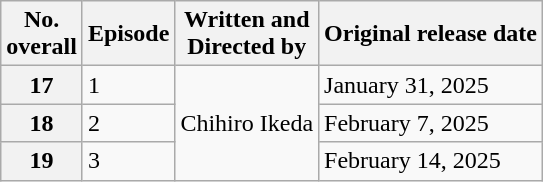<table class="wikitable">
<tr>
<th><abbr>No.</abbr><br>overall</th>
<th>Episode</th>
<th><strong>Written and</strong><br><strong>Directed by</strong></th>
<th><strong>Original release date</strong></th>
</tr>
<tr>
<th>17</th>
<td>1</td>
<td rowspan="3">Chihiro Ikeda</td>
<td>January 31, 2025</td>
</tr>
<tr>
<th>18</th>
<td>2</td>
<td>February 7, 2025</td>
</tr>
<tr>
<th>19</th>
<td>3</td>
<td>February 14, 2025</td>
</tr>
</table>
